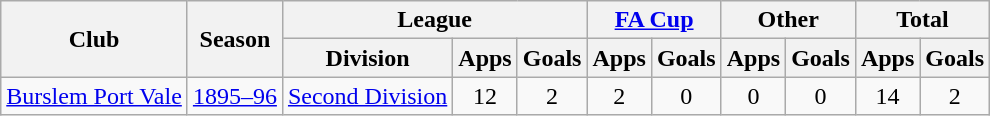<table class="wikitable" style="text-align:center">
<tr>
<th rowspan="2">Club</th>
<th rowspan="2">Season</th>
<th colspan="3">League</th>
<th colspan="2"><a href='#'>FA Cup</a></th>
<th colspan="2">Other</th>
<th colspan="2">Total</th>
</tr>
<tr>
<th>Division</th>
<th>Apps</th>
<th>Goals</th>
<th>Apps</th>
<th>Goals</th>
<th>Apps</th>
<th>Goals</th>
<th>Apps</th>
<th>Goals</th>
</tr>
<tr>
<td><a href='#'>Burslem Port Vale</a></td>
<td><a href='#'>1895–96</a></td>
<td><a href='#'>Second Division</a></td>
<td>12</td>
<td>2</td>
<td>2</td>
<td>0</td>
<td>0</td>
<td>0</td>
<td>14</td>
<td>2</td>
</tr>
</table>
